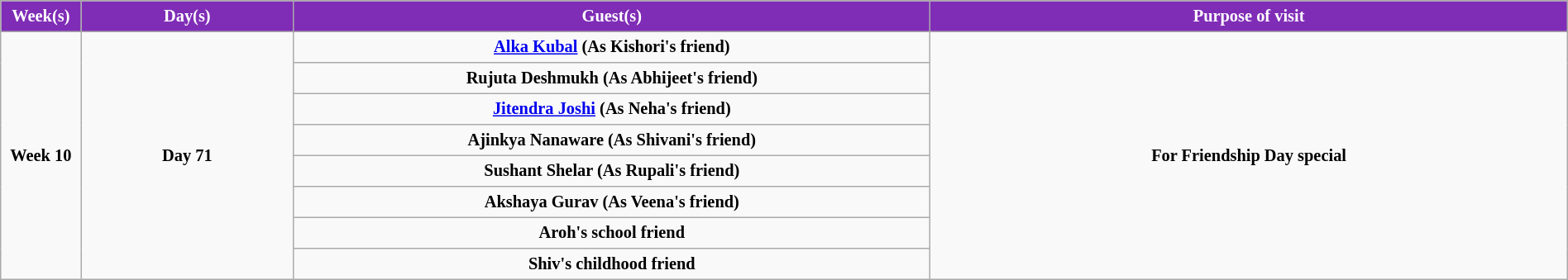<table border="2" cellpadding="4" cellspacing="0" style="text-align:center;margin: 1em 1em 1em 0;text-align:center;font-size:85%; background: #f9f9f9; border: 1px #aaa solid; border-collapse: collapse; width:100%;">
<tr>
<th width="2%" style="background:#7F2DB6;color:White">Week(s)</th>
<th width="10%" style="background:#7F2DB6;color:White">Day(s)</th>
<th width="30%" style="background:#7F2DB6;color:White">Guest(s)</th>
<th width="30%" style="background:#7F2DB6;color:White">Purpose of visit</th>
</tr>
<tr>
<th rowspan="9">Week 10</th>
<th rowspan="8">Day 71</th>
<th><a href='#'>Alka Kubal</a> (As Kishori's friend)</th>
<td rowspan="8"><strong>For Friendship Day special</strong></td>
</tr>
<tr>
<th>Rujuta Deshmukh (As Abhijeet's friend)</th>
</tr>
<tr>
<th><a href='#'>Jitendra Joshi</a> (As Neha's friend)</th>
</tr>
<tr>
<th>Ajinkya Nanaware (As Shivani's friend)</th>
</tr>
<tr>
<th>Sushant Shelar (As Rupali's friend)</th>
</tr>
<tr>
<th>Akshaya Gurav (As Veena's friend)</th>
</tr>
<tr>
<th>Aroh's school friend</th>
</tr>
<tr>
<th>Shiv's childhood friend</th>
</tr>
</table>
